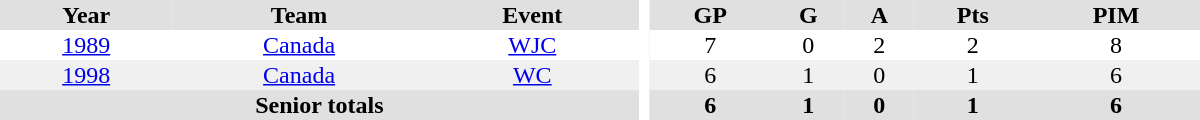<table border="0" cellpadding="1" cellspacing="0" style="text-align:center; width:50em">
<tr style="background:#e0e0e0;">
<th>Year</th>
<th>Team</th>
<th>Event</th>
<th rowspan="99" bgcolor="#ffffff"></th>
<th>GP</th>
<th>G</th>
<th>A</th>
<th>Pts</th>
<th>PIM</th>
</tr>
<tr>
<td><a href='#'>1989</a></td>
<td><a href='#'>Canada</a></td>
<td><a href='#'>WJC</a></td>
<td>7</td>
<td>0</td>
<td>2</td>
<td>2</td>
<td>8</td>
</tr>
<tr bgcolor="#f0f0f0">
<td><a href='#'>1998</a></td>
<td><a href='#'>Canada</a></td>
<td><a href='#'>WC</a></td>
<td>6</td>
<td>1</td>
<td>0</td>
<td>1</td>
<td>6</td>
</tr>
<tr bgcolor="#e0e0e0">
<th colspan=3>Senior totals</th>
<th>6</th>
<th>1</th>
<th>0</th>
<th>1</th>
<th>6</th>
</tr>
</table>
